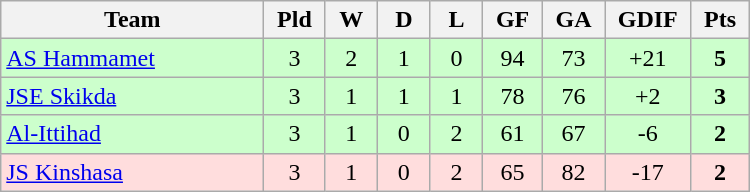<table class=wikitable style="text-align:center" width=500>
<tr>
<th width=25%>Team</th>
<th width=5%>Pld</th>
<th width=5%>W</th>
<th width=5%>D</th>
<th width=5%>L</th>
<th width=5%>GF</th>
<th width=5%>GA</th>
<th width=5%>GDIF</th>
<th width=5%>Pts</th>
</tr>
<tr bgcolor=#ccffcc>
<td align="left"> <a href='#'>AS Hammamet</a></td>
<td>3</td>
<td>2</td>
<td>1</td>
<td>0</td>
<td>94</td>
<td>73</td>
<td>+21</td>
<td><strong>5</strong></td>
</tr>
<tr bgcolor=#ccffcc>
<td align="left"> <a href='#'>JSE Skikda</a></td>
<td>3</td>
<td>1</td>
<td>1</td>
<td>1</td>
<td>78</td>
<td>76</td>
<td>+2</td>
<td><strong>3</strong></td>
</tr>
<tr bgcolor=#ccffcc>
<td align="left"> <a href='#'>Al-Ittihad</a></td>
<td>3</td>
<td>1</td>
<td>0</td>
<td>2</td>
<td>61</td>
<td>67</td>
<td>-6</td>
<td><strong>2</strong></td>
</tr>
<tr bgcolor=#ffdddd>
<td align="left"> <a href='#'>JS Kinshasa</a></td>
<td>3</td>
<td>1</td>
<td>0</td>
<td>2</td>
<td>65</td>
<td>82</td>
<td>-17</td>
<td><strong>2</strong></td>
</tr>
</table>
